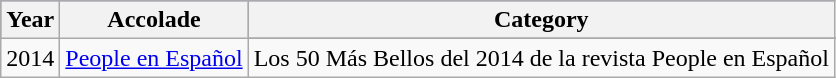<table class="wikitable plainrowheaders" style="text-align:center">
<tr style="background:#96c;">
<th scope="col">Year</th>
<th scope="col">Accolade</th>
<th scope="col">Category</th>
</tr>
<tr>
<td scope="row" rowspan="4">2014</td>
<td rowspan="8"><a href='#'>People en Español</a></td>
</tr>
<tr>
<td scope="row">Los 50 Más Bellos del 2014 de la revista People en Español</td>
</tr>
</table>
